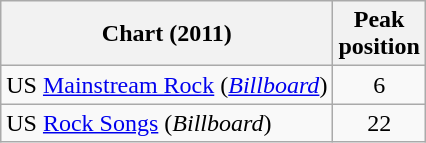<table class="wikitable sortable">
<tr>
<th>Chart (2011)</th>
<th>Peak<br>position</th>
</tr>
<tr>
<td>US <a href='#'>Mainstream Rock</a> (<em><a href='#'>Billboard</a></em>)</td>
<td style="text-align:center;">6</td>
</tr>
<tr>
<td>US <a href='#'>Rock Songs</a> (<em>Billboard</em>)</td>
<td style="text-align:center;">22</td>
</tr>
</table>
